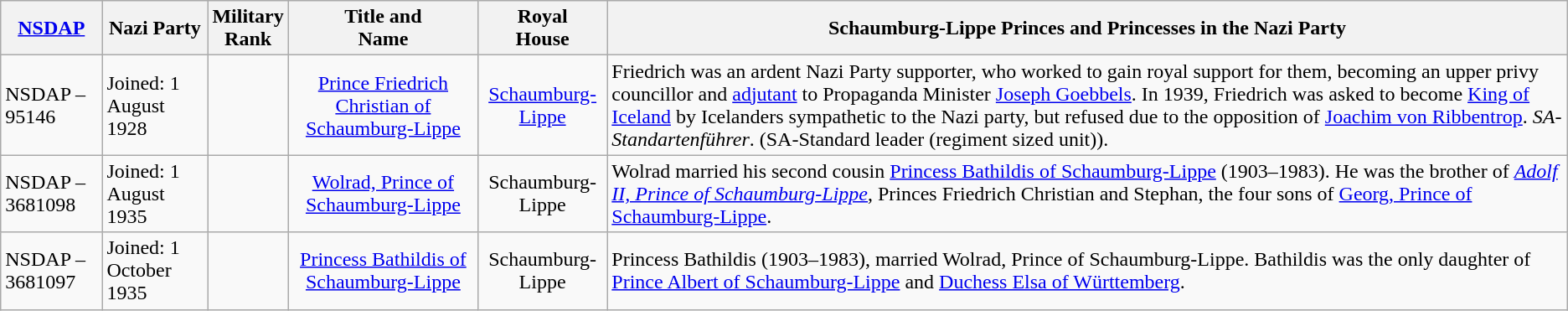<table class="wikitable">
<tr>
<th><a href='#'>NSDAP</a></th>
<th>Nazi Party</th>
<th>Military<br>Rank</th>
<th>Title and<br>Name</th>
<th>Royal<br>House</th>
<th>Schaumburg-Lippe Princes and Princesses in the Nazi Party</th>
</tr>
<tr>
<td>NSDAP – 95146</td>
<td>Joined: 1 August 1928</td>
<td><br><br></td>
<td align="center"><a href='#'>Prince Friedrich Christian of Schaumburg-Lippe</a></td>
<td align="center"> <a href='#'>Schaumburg-Lippe</a></td>
<td> <strong></strong> Friedrich was an ardent Nazi Party supporter, who worked to gain royal support for them, becoming an upper privy councillor and <a href='#'>adjutant</a> to Propaganda Minister <a href='#'>Joseph Goebbels</a>. In 1939, Friedrich was asked to become <a href='#'>King of Iceland</a> by Icelanders sympathetic to the Nazi party, but refused due to the opposition of <a href='#'>Joachim von Ribbentrop</a>. <em>SA-Standartenführer</em>. (SA-Standard leader (regiment sized unit)).</td>
</tr>
<tr>
<td>NSDAP – 3681098</td>
<td>Joined: 1 August 1935</td>
<td></td>
<td align="center"><a href='#'>Wolrad, Prince of Schaumburg-Lippe</a></td>
<td align="center">Schaumburg-Lippe</td>
<td> Wolrad married his second cousin <a href='#'>Princess Bathildis of Schaumburg-Lippe</a> (1903–1983). He was the brother of <em><a href='#'>Adolf II, Prince of Schaumburg-Lippe</a></em>, Princes Friedrich Christian and Stephan, the four sons of <a href='#'>Georg, Prince of Schaumburg-Lippe</a>.</td>
</tr>
<tr>
<td>NSDAP – 3681097</td>
<td>Joined: 1 October 1935</td>
<td></td>
<td align="center"><a href='#'>Princess Bathildis of Schaumburg-Lippe</a></td>
<td align="center"> Schaumburg-Lippe</td>
<td>Princess Bathildis (1903–1983), married Wolrad, Prince of Schaumburg-Lippe. Bathildis was the only daughter of <a href='#'>Prince Albert of Schaumburg-Lippe</a> and <a href='#'>Duchess Elsa of Württemberg</a>.</td>
</tr>
</table>
